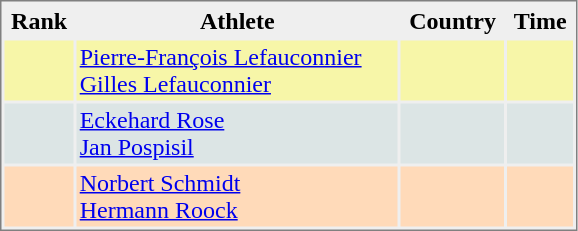<table style="border-style:solid;border-width:1px;border-color:#808080;background-color:#EFEFEF" cellspacing="2" cellpadding="2" width="385px">
<tr bgcolor="#EFEFEF">
<th>Rank</th>
<th>Athlete</th>
<th>Country</th>
<th>Time</th>
</tr>
<tr bgcolor="#F7F6A8">
<td align=center></td>
<td><a href='#'>Pierre-François Lefauconnier</a><br><a href='#'>Gilles Lefauconnier</a></td>
<td></td>
<td align="right"></td>
</tr>
<tr bgcolor="#DCE5E5">
<td align=center></td>
<td><a href='#'>Eckehard Rose</a><br><a href='#'>Jan Pospisil</a></td>
<td></td>
<td align="right"></td>
</tr>
<tr bgcolor="#FFDAB9">
<td align=center></td>
<td><a href='#'>Norbert Schmidt</a><br><a href='#'>Hermann Roock</a></td>
<td></td>
<td align="right"></td>
</tr>
</table>
